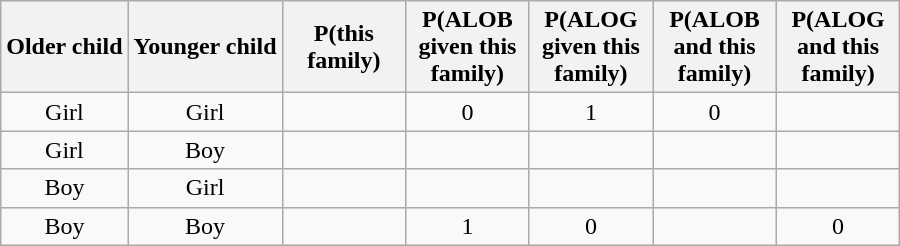<table class="wikitable" style="text-align:center">
<tr>
<th>Older child</th>
<th>Younger child</th>
<th style="width: 75px;">P(this family)</th>
<th style="width: 75px;">P(ALOB given this family)</th>
<th style="width: 75px;">P(ALOG given this family)</th>
<th style="width: 75px;">P(ALOB and this family)</th>
<th style="width: 75px;">P(ALOG and this family)</th>
</tr>
<tr>
<td>Girl</td>
<td>Girl</td>
<td></td>
<td>0</td>
<td>1</td>
<td>0</td>
<td></td>
</tr>
<tr>
<td>Girl</td>
<td>Boy</td>
<td></td>
<td></td>
<td></td>
<td></td>
<td></td>
</tr>
<tr>
<td>Boy</td>
<td>Girl</td>
<td></td>
<td></td>
<td></td>
<td></td>
<td></td>
</tr>
<tr>
<td>Boy</td>
<td>Boy</td>
<td></td>
<td>1</td>
<td>0</td>
<td></td>
<td>0</td>
</tr>
</table>
